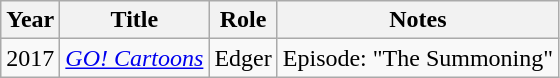<table class="wikitable sortable">
<tr>
<th>Year</th>
<th>Title</th>
<th>Role</th>
<th>Notes</th>
</tr>
<tr>
<td>2017</td>
<td><em><a href='#'>GO! Cartoons</a></em></td>
<td>Edger</td>
<td>Episode: "The Summoning"</td>
</tr>
</table>
